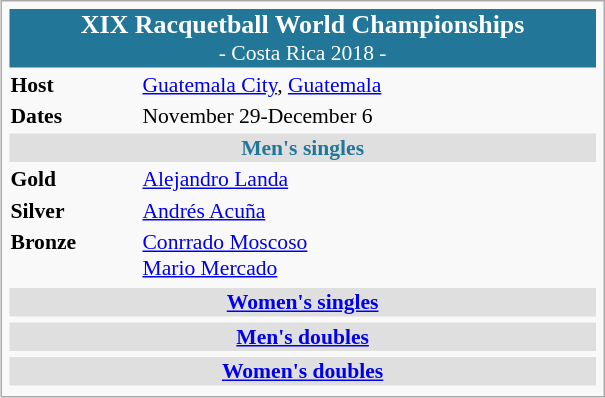<table class="infobox" style="font-size: 90%; width: 28em;">
<tr>
<td colspan="2" style="background: #227799; text-align: center; color:#ffffff;"><big><strong>XIX Racquetball World Championships</strong></big><br>- Costa Rica 2018 -</td>
</tr>
<tr style="vertical-align:top;">
<td><strong>Host</strong></td>
<td> <a href='#'>Guatemala City</a>,  <a href='#'>Guatemala</a></td>
</tr>
<tr style="vertical-align:top;">
<td><strong>Dates</strong></td>
<td>November 29-December 6</td>
</tr>
<tr style="vertical-align:top;">
<td colspan="2" style="background: #dfdfdf; text-align: center; color:#227799;"><strong>Men's singles</strong></td>
</tr>
<tr style="vertical-align:top;">
<td><strong>Gold</strong> </td>
<td> <a href='#'>Alejandro Landa</a></td>
</tr>
<tr>
<td><strong>Silver</strong> </td>
<td> <a href='#'>Andrés Acuña</a></td>
</tr>
<tr>
<td><strong>Bronze</strong> </td>
<td> <a href='#'>Conrrado Moscoso</a><br> <a href='#'>Mario Mercado</a></td>
</tr>
<tr style="vertical-align:top;">
</tr>
<tr style="vertical-align:top;">
<td colspan="2" style="background: #dfdfdf; text-align: center; color:#227799;"><strong><a href='#'>Women's singles</a></strong></td>
</tr>
<tr style="vertical-align:top;">
</tr>
<tr style="vertical-align:top;">
<td colspan="2" style="background: #dfdfdf; text-align: center; color:#227799;"><strong><a href='#'>Men's doubles</a></strong></td>
</tr>
<tr style="vertical-align:top;">
</tr>
<tr style="vertical-align:top;">
<td colspan="2" style="background: #dfdfdf; text-align: center; color:#227799;"><strong><a href='#'>Women's doubles</a></strong></td>
</tr>
<tr style="vertical-align:top;">
</tr>
</table>
